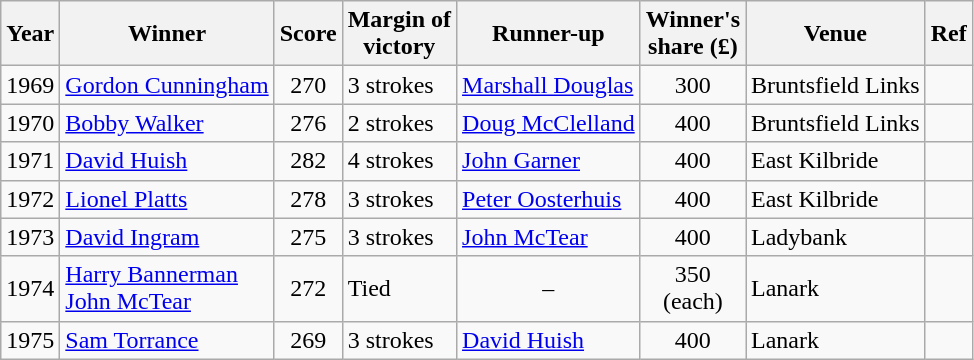<table class="wikitable">
<tr>
<th>Year</th>
<th>Winner</th>
<th>Score</th>
<th>Margin of<br>victory</th>
<th>Runner-up</th>
<th>Winner's<br>share (£)</th>
<th>Venue</th>
<th>Ref</th>
</tr>
<tr>
<td>1969</td>
<td> <a href='#'>Gordon Cunningham</a></td>
<td align=center>270</td>
<td>3 strokes</td>
<td> <a href='#'>Marshall Douglas</a></td>
<td align=center>300</td>
<td>Bruntsfield Links</td>
<td></td>
</tr>
<tr>
<td>1970</td>
<td> <a href='#'>Bobby Walker</a></td>
<td align=center>276</td>
<td>2 strokes</td>
<td> <a href='#'>Doug McClelland</a></td>
<td align=center>400</td>
<td>Bruntsfield Links</td>
<td></td>
</tr>
<tr>
<td>1971</td>
<td> <a href='#'>David Huish</a></td>
<td align=center>282</td>
<td>4 strokes</td>
<td> <a href='#'>John Garner</a></td>
<td align=center>400</td>
<td>East Kilbride</td>
<td></td>
</tr>
<tr>
<td>1972</td>
<td> <a href='#'>Lionel Platts</a></td>
<td align=center>278</td>
<td>3 strokes</td>
<td> <a href='#'>Peter Oosterhuis</a></td>
<td align=center>400</td>
<td>East Kilbride</td>
<td></td>
</tr>
<tr>
<td>1973</td>
<td> <a href='#'>David Ingram</a></td>
<td align=center>275</td>
<td>3 strokes</td>
<td> <a href='#'>John McTear</a></td>
<td align=center>400</td>
<td>Ladybank</td>
<td></td>
</tr>
<tr>
<td>1974</td>
<td> <a href='#'>Harry Bannerman</a><br> <a href='#'>John McTear</a></td>
<td align=center>272</td>
<td>Tied</td>
<td align=center>–</td>
<td align=center>350<br>(each)</td>
<td>Lanark</td>
<td></td>
</tr>
<tr>
<td>1975</td>
<td> <a href='#'>Sam Torrance</a></td>
<td align=center>269</td>
<td>3 strokes</td>
<td> <a href='#'>David Huish</a></td>
<td align=center>400</td>
<td>Lanark</td>
<td></td>
</tr>
</table>
